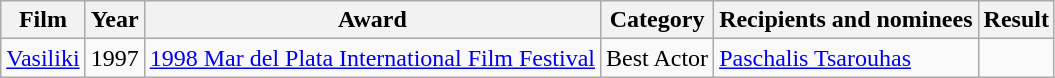<table class="wikitable">
<tr>
<th>Film</th>
<th>Year</th>
<th>Award</th>
<th>Category</th>
<th>Recipients and nominees</th>
<th>Result</th>
</tr>
<tr>
<td><a href='#'>Vasiliki</a></td>
<td>1997</td>
<td><a href='#'>1998 Mar del Plata International Film Festival</a></td>
<td>Best Actor</td>
<td><a href='#'>Paschalis Tsarouhas</a></td>
<td></td>
</tr>
</table>
